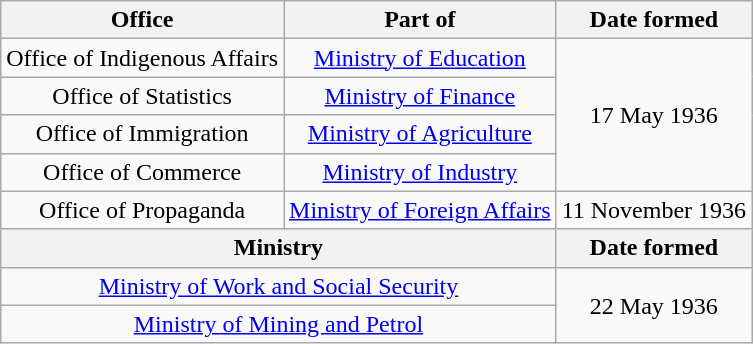<table class="wikitable" style="text-align:center;">
<tr>
<th>Office</th>
<th>Part of</th>
<th>Date formed</th>
</tr>
<tr>
<td>Office of Indigenous Affairs</td>
<td><a href='#'>Ministry of Education</a></td>
<td rowspan="4">17 May 1936</td>
</tr>
<tr>
<td>Office of Statistics</td>
<td><a href='#'>Ministry of Finance</a></td>
</tr>
<tr>
<td>Office of Immigration</td>
<td><a href='#'>Ministry of Agriculture</a></td>
</tr>
<tr>
<td>Office of Commerce</td>
<td><a href='#'>Ministry of Industry</a></td>
</tr>
<tr>
<td>Office of Propaganda</td>
<td><a href='#'>Ministry of Foreign Affairs</a></td>
<td>11 November 1936</td>
</tr>
<tr>
<th colspan="2">Ministry</th>
<th>Date formed</th>
</tr>
<tr>
<td colspan="2"><a href='#'>Ministry of Work and Social Security</a></td>
<td rowspan="2">22 May 1936</td>
</tr>
<tr>
<td colspan="2"><a href='#'>Ministry of Mining and Petrol</a></td>
</tr>
</table>
